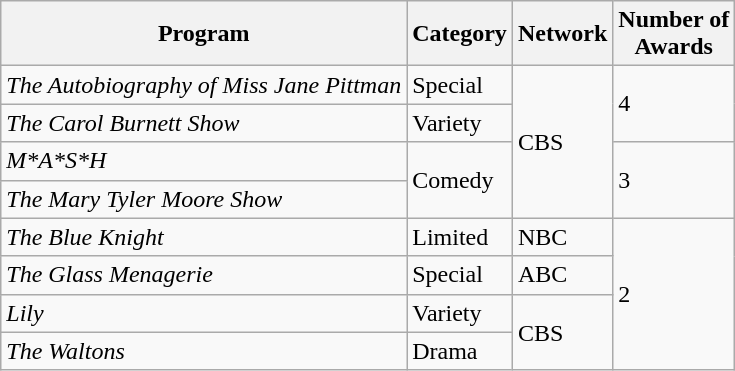<table class="wikitable">
<tr>
<th>Program</th>
<th>Category</th>
<th>Network</th>
<th>Number of<br>Awards</th>
</tr>
<tr>
<td><em>The Autobiography of Miss Jane Pittman</em></td>
<td>Special</td>
<td rowspan="4">CBS</td>
<td rowspan="2">4</td>
</tr>
<tr>
<td><em>The Carol Burnett Show</em></td>
<td>Variety</td>
</tr>
<tr>
<td><em>M*A*S*H</em></td>
<td rowspan="2">Comedy</td>
<td rowspan="2">3</td>
</tr>
<tr>
<td><em>The Mary Tyler Moore Show</em></td>
</tr>
<tr>
<td><em>The Blue Knight</em></td>
<td>Limited</td>
<td>NBC</td>
<td rowspan="4">2</td>
</tr>
<tr>
<td><em>The Glass Menagerie</em></td>
<td>Special</td>
<td>ABC</td>
</tr>
<tr>
<td><em>Lily</em></td>
<td>Variety</td>
<td rowspan="2">CBS</td>
</tr>
<tr>
<td><em>The Waltons</em></td>
<td>Drama</td>
</tr>
</table>
